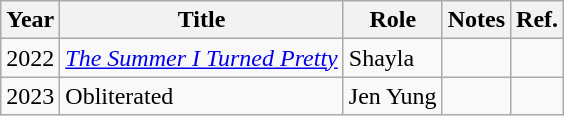<table class="wikitable">
<tr>
<th>Year</th>
<th>Title</th>
<th>Role</th>
<th>Notes</th>
<th>Ref.</th>
</tr>
<tr>
<td>2022</td>
<td><em><a href='#'>The Summer I Turned Pretty</a></em></td>
<td>Shayla</td>
<td></td>
<td></td>
</tr>
<tr>
<td>2023</td>
<td>Obliterated</td>
<td>Jen Yung</td>
<td></td>
<td></td>
</tr>
</table>
